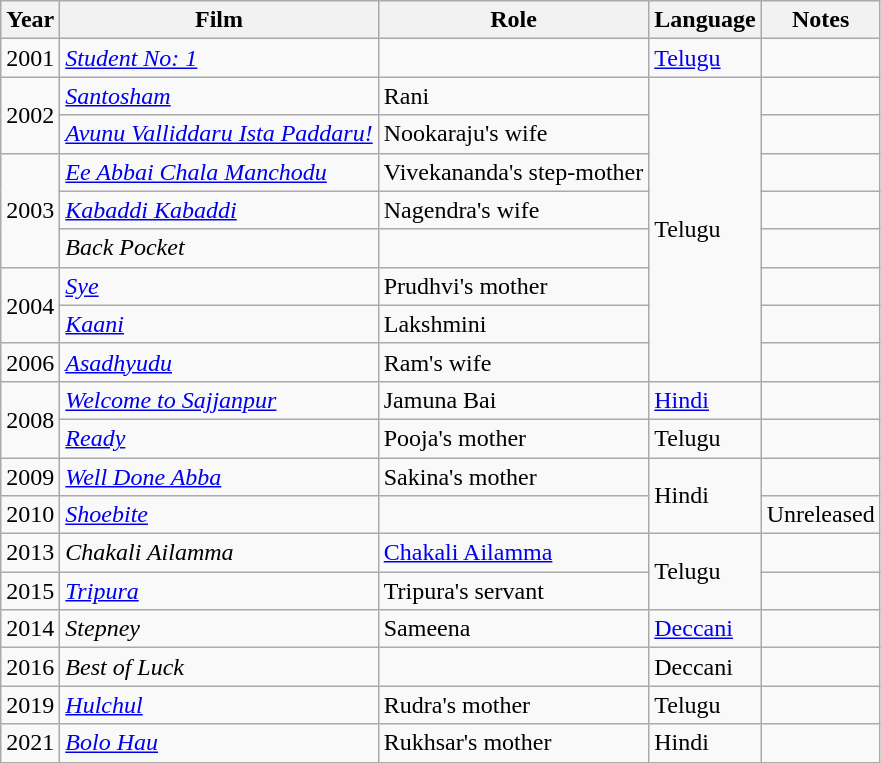<table class="wikitable sortable">
<tr>
<th>Year</th>
<th>Film</th>
<th>Role</th>
<th>Language</th>
<th>Notes</th>
</tr>
<tr>
<td>2001</td>
<td><em><a href='#'>Student No: 1</a></em></td>
<td></td>
<td><a href='#'>Telugu</a></td>
<td></td>
</tr>
<tr>
<td rowspan="2">2002</td>
<td><em><a href='#'>Santosham</a></em></td>
<td>Rani</td>
<td rowspan="8">Telugu</td>
<td></td>
</tr>
<tr>
<td><em><a href='#'>Avunu Valliddaru Ista Paddaru!</a></em></td>
<td>Nookaraju's wife</td>
<td></td>
</tr>
<tr>
<td rowspan="3">2003</td>
<td><em><a href='#'>Ee Abbai Chala Manchodu</a></em></td>
<td>Vivekananda's step-mother</td>
<td></td>
</tr>
<tr>
<td><em><a href='#'>Kabaddi Kabaddi</a></em></td>
<td>Nagendra's wife</td>
<td></td>
</tr>
<tr>
<td><em>Back Pocket</em></td>
<td></td>
<td></td>
</tr>
<tr>
<td rowspan="2">2004</td>
<td><em><a href='#'>Sye</a></em></td>
<td>Prudhvi's mother</td>
<td></td>
</tr>
<tr>
<td><em><a href='#'>Kaani</a></em></td>
<td>Lakshmini</td>
<td></td>
</tr>
<tr>
<td>2006</td>
<td><em><a href='#'>Asadhyudu</a></em></td>
<td>Ram's wife</td>
<td></td>
</tr>
<tr>
<td rowspan="2">2008</td>
<td><em><a href='#'>Welcome to Sajjanpur</a></em></td>
<td>Jamuna Bai</td>
<td><a href='#'>Hindi</a></td>
<td></td>
</tr>
<tr>
<td><em><a href='#'>Ready</a></em></td>
<td>Pooja's mother</td>
<td>Telugu</td>
<td></td>
</tr>
<tr>
<td>2009</td>
<td><em><a href='#'>Well Done Abba</a></em></td>
<td>Sakina's mother</td>
<td rowspan="2">Hindi</td>
<td></td>
</tr>
<tr>
<td>2010</td>
<td><em><a href='#'>Shoebite</a></em></td>
<td></td>
<td>Unreleased</td>
</tr>
<tr>
<td>2013</td>
<td><em>Chakali Ailamma</em></td>
<td><a href='#'>Chakali Ailamma</a></td>
<td rowspan="2">Telugu</td>
<td></td>
</tr>
<tr>
<td>2015</td>
<td><em><a href='#'>Tripura</a></em></td>
<td>Tripura's servant</td>
<td></td>
</tr>
<tr>
<td>2014</td>
<td><em>Stepney</em></td>
<td>Sameena</td>
<td><a href='#'>Deccani</a></td>
<td></td>
</tr>
<tr>
<td>2016</td>
<td><em>Best of Luck</em></td>
<td></td>
<td>Deccani</td>
<td></td>
</tr>
<tr>
<td>2019</td>
<td><em><a href='#'>Hulchul</a></em></td>
<td>Rudra's mother</td>
<td>Telugu</td>
<td></td>
</tr>
<tr>
<td>2021</td>
<td><em><a href='#'>Bolo Hau</a></em></td>
<td>Rukhsar's mother</td>
<td>Hindi</td>
<td></td>
</tr>
</table>
